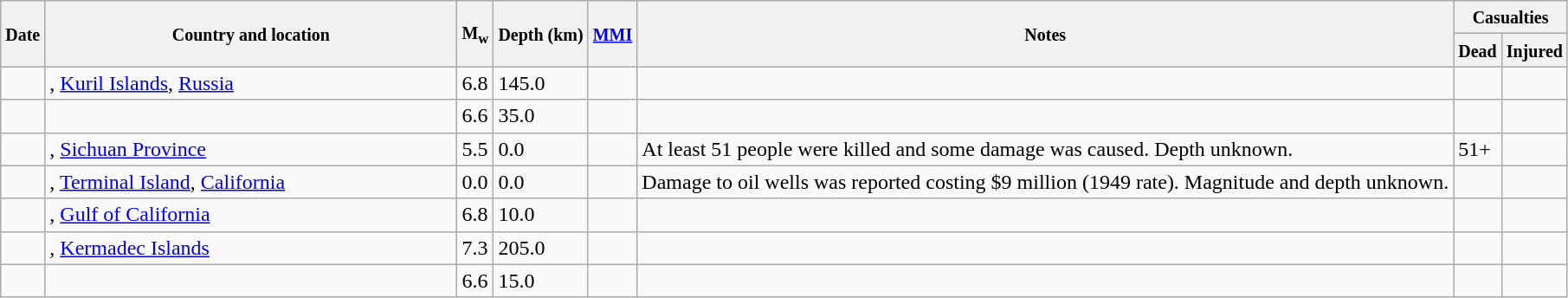<table class="wikitable sortable sort-under" style="border:1px black; margin-left:1em;">
<tr>
<th rowspan="2"><small>Date</small></th>
<th rowspan="2" style="width: 310px"><small>Country and location</small></th>
<th rowspan="2"><small>M<sub>w</sub></small></th>
<th rowspan="2"><small>Depth (km)</small></th>
<th rowspan="2"><small><a href='#'>MMI</a></small></th>
<th rowspan="2" class="unsortable"><small>Notes</small></th>
<th colspan="2"><small>Casualties</small></th>
</tr>
<tr>
<th><small>Dead</small></th>
<th><small>Injured</small></th>
</tr>
<tr>
<td></td>
<td>, <a href='#'>Kuril Islands</a>, <a href='#'>Russia</a></td>
<td>6.8</td>
<td>145.0</td>
<td></td>
<td></td>
<td></td>
<td></td>
</tr>
<tr>
<td></td>
<td></td>
<td>6.6</td>
<td>35.0</td>
<td></td>
<td></td>
<td></td>
<td></td>
</tr>
<tr>
<td></td>
<td>, <a href='#'>Sichuan Province</a></td>
<td>5.5</td>
<td>0.0</td>
<td></td>
<td>At least 51 people were killed and some damage was caused. Depth unknown.</td>
<td>51+</td>
<td></td>
</tr>
<tr>
<td></td>
<td>, <a href='#'>Terminal Island</a>, <a href='#'>California</a></td>
<td>0.0</td>
<td>0.0</td>
<td></td>
<td>Damage to oil wells was reported costing $9 million (1949 rate). Magnitude and depth unknown.</td>
<td></td>
<td></td>
</tr>
<tr>
<td></td>
<td>, <a href='#'>Gulf of California</a></td>
<td>6.8</td>
<td>10.0</td>
<td></td>
<td></td>
<td></td>
<td></td>
</tr>
<tr>
<td></td>
<td>, <a href='#'>Kermadec Islands</a></td>
<td>7.3</td>
<td>205.0</td>
<td></td>
<td></td>
<td></td>
<td></td>
</tr>
<tr>
<td></td>
<td></td>
<td>6.6</td>
<td>15.0</td>
<td></td>
<td></td>
<td></td>
<td></td>
</tr>
</table>
